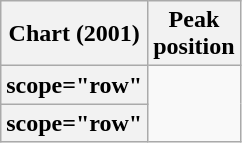<table class="wikitable plainrowheaders sortable">
<tr>
<th scope="col">Chart (2001)</th>
<th scope="col">Peak<br>position</th>
</tr>
<tr>
<th>scope="row" </th>
</tr>
<tr>
<th>scope="row" </th>
</tr>
</table>
